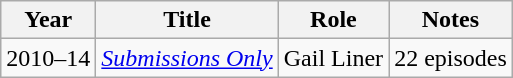<table class="wikitable">
<tr>
<th>Year</th>
<th>Title</th>
<th>Role</th>
<th>Notes</th>
</tr>
<tr>
<td>2010–14</td>
<td><em><a href='#'>Submissions Only</a></em></td>
<td>Gail Liner</td>
<td>22 episodes</td>
</tr>
</table>
